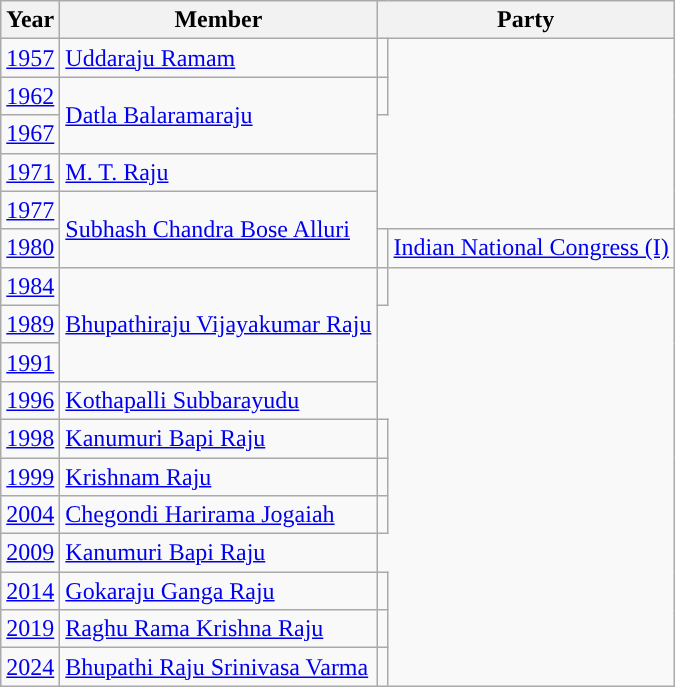<table class="wikitable sortable">
<tr>
<th>Year</th>
<th>Member</th>
<th colspan="2">Party</th>
</tr>
<tr>
<td><a href='#'>1957</a></td>
<td><a href='#'>Uddaraju Ramam</a></td>
<td></td>
</tr>
<tr>
<td><a href='#'>1962</a></td>
<td rowspan="2"><a href='#'>Datla Balaramaraju</a></td>
<td></td>
</tr>
<tr>
<td><a href='#'>1967</a></td>
</tr>
<tr>
<td><a href='#'>1971</a></td>
<td><a href='#'>M. T. Raju</a></td>
</tr>
<tr>
<td><a href='#'>1977</a></td>
<td rowspan="2"><a href='#'>Subhash Chandra Bose Alluri</a></td>
</tr>
<tr>
<td><a href='#'>1980</a></td>
<td style="background-color: "></td>
<td><a href='#'>Indian National Congress (I)</a></td>
</tr>
<tr>
<td><a href='#'>1984</a></td>
<td rowspan="3"><a href='#'>Bhupathiraju Vijayakumar Raju</a></td>
<td></td>
</tr>
<tr>
<td><a href='#'>1989</a></td>
</tr>
<tr>
<td><a href='#'>1991</a></td>
</tr>
<tr>
<td><a href='#'>1996</a></td>
<td><a href='#'>Kothapalli Subbarayudu</a></td>
</tr>
<tr>
<td><a href='#'>1998</a></td>
<td><a href='#'>Kanumuri Bapi Raju</a></td>
<td></td>
</tr>
<tr>
<td><a href='#'>1999</a></td>
<td><a href='#'>Krishnam Raju</a></td>
<td></td>
</tr>
<tr>
<td><a href='#'>2004</a></td>
<td><a href='#'>Chegondi Harirama Jogaiah</a></td>
<td></td>
</tr>
<tr>
<td><a href='#'>2009</a></td>
<td><a href='#'>Kanumuri Bapi Raju</a></td>
</tr>
<tr>
<td><a href='#'>2014</a></td>
<td><a href='#'>Gokaraju Ganga Raju</a></td>
<td></td>
</tr>
<tr>
<td><a href='#'>2019</a></td>
<td><a href='#'>Raghu Rama Krishna Raju</a></td>
<td></td>
</tr>
<tr>
<td><a href='#'>2024</a></td>
<td><a href='#'>Bhupathi Raju Srinivasa Varma</a></td>
<td></td>
</tr>
</table>
